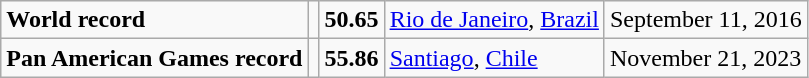<table class="wikitable">
<tr>
<td><strong>World record</strong></td>
<td></td>
<td><strong>50.65</strong></td>
<td><a href='#'>Rio de Janeiro</a>, <a href='#'>Brazil</a></td>
<td>September 11, 2016</td>
</tr>
<tr>
<td><strong>Pan American Games record</strong></td>
<td></td>
<td><strong>55.86</strong></td>
<td><a href='#'>Santiago</a>, <a href='#'>Chile</a></td>
<td>November 21, 2023</td>
</tr>
</table>
